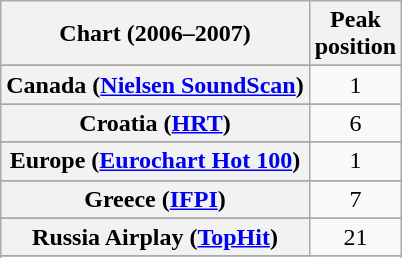<table class="wikitable sortable plainrowheaders" style="text-align:center">
<tr>
<th>Chart (2006–2007)</th>
<th>Peak<br>position</th>
</tr>
<tr>
</tr>
<tr>
</tr>
<tr>
</tr>
<tr>
</tr>
<tr>
</tr>
<tr>
<th scope="row">Canada (<a href='#'>Nielsen SoundScan</a>)</th>
<td align="center">1</td>
</tr>
<tr>
</tr>
<tr>
</tr>
<tr>
</tr>
<tr>
<th scope="row">Croatia (<a href='#'>HRT</a>)</th>
<td align="center">6</td>
</tr>
<tr>
</tr>
<tr>
</tr>
<tr>
<th scope="row">Europe (<a href='#'>Eurochart Hot 100</a>)</th>
<td style="text-align:center;">1</td>
</tr>
<tr>
</tr>
<tr>
</tr>
<tr>
</tr>
<tr>
<th scope="row">Greece (<a href='#'>IFPI</a>)</th>
<td style="text-align:center;">7</td>
</tr>
<tr>
</tr>
<tr>
</tr>
<tr>
</tr>
<tr>
</tr>
<tr>
</tr>
<tr>
</tr>
<tr>
</tr>
<tr>
</tr>
<tr>
<th scope="row">Russia Airplay (<a href='#'>TopHit</a>)</th>
<td>21</td>
</tr>
<tr>
</tr>
<tr>
</tr>
<tr>
</tr>
<tr>
</tr>
<tr>
</tr>
<tr>
</tr>
<tr>
</tr>
<tr>
</tr>
<tr>
</tr>
<tr>
</tr>
<tr>
</tr>
<tr>
</tr>
<tr>
</tr>
<tr>
</tr>
</table>
